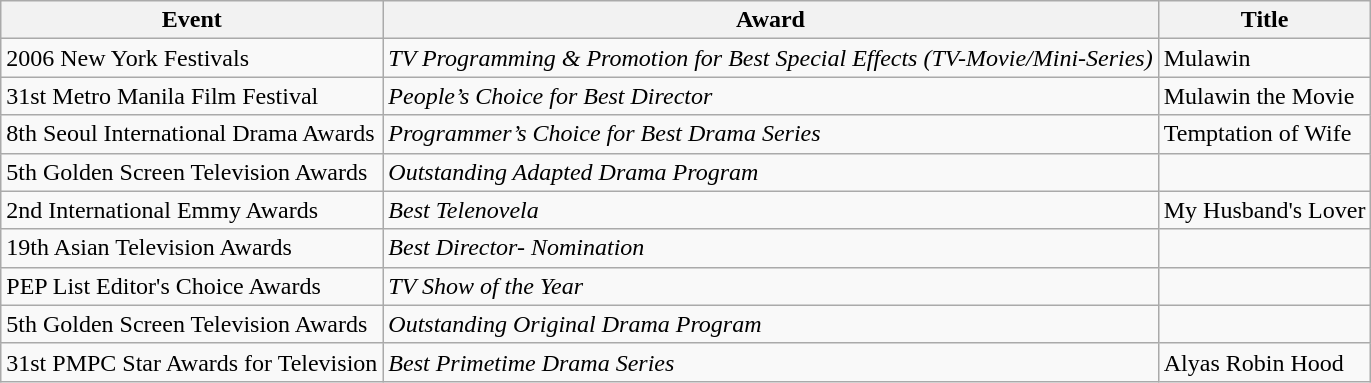<table class="wikitable">
<tr>
<th>Event</th>
<th>Award</th>
<th>Title</th>
</tr>
<tr>
<td>2006 New York Festivals</td>
<td><em>TV Programming & Promotion for Best Special Effects (TV-Movie/Mini-Series) </em></td>
<td>Mulawin</td>
</tr>
<tr>
<td>31st Metro Manila Film Festival</td>
<td><em>People’s Choice for Best Director</em></td>
<td>Mulawin the Movie</td>
</tr>
<tr>
<td>8th Seoul International Drama Awards</td>
<td><em>Programmer’s Choice for Best Drama Series</em></td>
<td>Temptation of Wife</td>
</tr>
<tr>
<td>5th Golden Screen Television Awards</td>
<td><em>Outstanding Adapted Drama Program</em></td>
<td></td>
</tr>
<tr>
<td>2nd International Emmy Awards</td>
<td><em>Best Telenovela</em></td>
<td>My Husband's Lover</td>
</tr>
<tr>
<td>19th Asian Television Awards</td>
<td><em>Best Director- Nomination</em></td>
<td></td>
</tr>
<tr>
<td>PEP List Editor's Choice Awards</td>
<td><em>TV Show of the Year</em></td>
<td></td>
</tr>
<tr>
<td>5th Golden Screen Television Awards</td>
<td><em>Outstanding Original Drama Program</em></td>
<td></td>
</tr>
<tr>
<td>31st PMPC Star Awards for Television</td>
<td><em>Best Primetime Drama Series</em></td>
<td>Alyas Robin Hood</td>
</tr>
</table>
